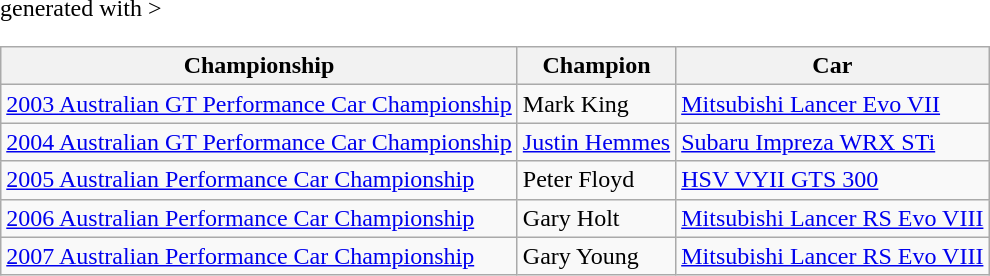<table class="wikitable" border="1" <hiddentext>generated with >
<tr style="font-weight:bold">
<th>Championship</th>
<th>Champion</th>
<th>Car</th>
</tr>
<tr>
<td><a href='#'>2003 Australian GT Performance Car Championship</a></td>
<td>Mark King</td>
<td><a href='#'>Mitsubishi Lancer Evo VII</a></td>
</tr>
<tr>
<td><a href='#'>2004 Australian GT Performance Car Championship</a></td>
<td><a href='#'>Justin Hemmes</a></td>
<td><a href='#'>Subaru Impreza WRX STi</a></td>
</tr>
<tr>
<td><a href='#'>2005 Australian Performance Car Championship</a></td>
<td>Peter Floyd</td>
<td><a href='#'>HSV VYII GTS 300</a></td>
</tr>
<tr>
<td><a href='#'>2006 Australian Performance Car Championship</a></td>
<td>Gary Holt</td>
<td><a href='#'>Mitsubishi Lancer RS Evo VIII</a></td>
</tr>
<tr>
<td><a href='#'>2007 Australian Performance Car Championship</a></td>
<td>Gary Young</td>
<td><a href='#'>Mitsubishi Lancer RS Evo VIII</a></td>
</tr>
</table>
